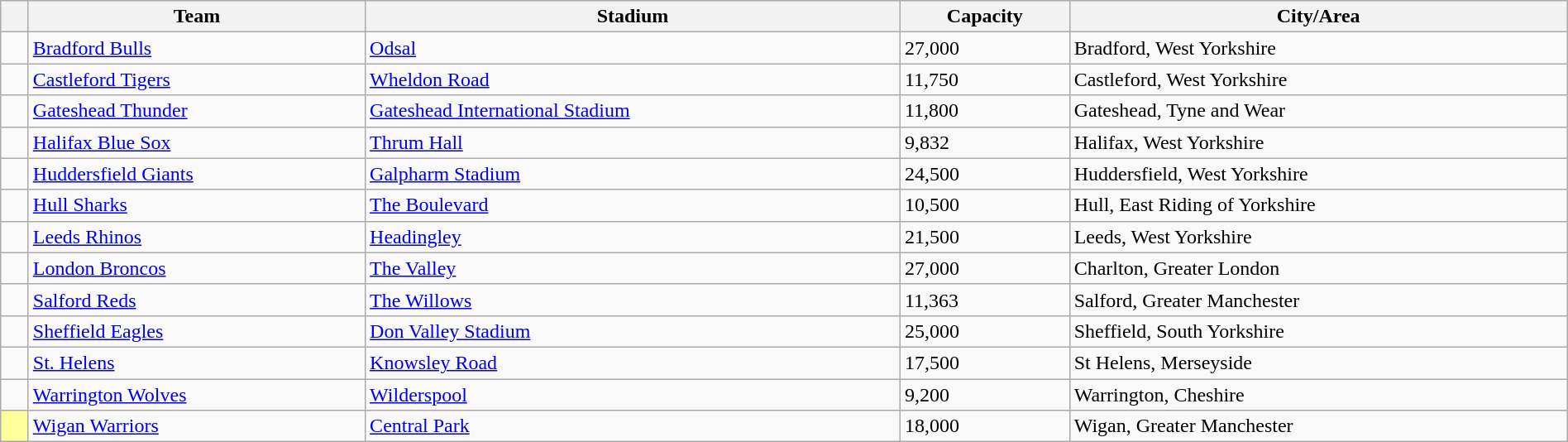<table style="width:100%;" class="wikitable sortable">
<tr>
<th></th>
<th>Team</th>
<th>Stadium</th>
<th>Capacity</th>
<th>City/Area</th>
</tr>
<tr>
<td></td>
<td> <a href='#'>Bradford Bulls</a></td>
<td><a href='#'>Odsal</a></td>
<td>27,000</td>
<td>Bradford, West Yorkshire</td>
</tr>
<tr>
<td></td>
<td> <a href='#'>Castleford Tigers</a></td>
<td><a href='#'>Wheldon Road</a></td>
<td>11,750</td>
<td>Castleford, West Yorkshire</td>
</tr>
<tr>
<td></td>
<td> <a href='#'>Gateshead Thunder</a></td>
<td><a href='#'>Gateshead International Stadium</a></td>
<td>11,800</td>
<td>Gateshead, Tyne and Wear</td>
</tr>
<tr>
<td></td>
<td> <a href='#'>Halifax Blue Sox</a></td>
<td><a href='#'>Thrum Hall</a></td>
<td>9,832</td>
<td>Halifax, West Yorkshire</td>
</tr>
<tr>
<td></td>
<td> <a href='#'>Huddersfield Giants</a></td>
<td><a href='#'>Galpharm Stadium</a></td>
<td>24,500</td>
<td>Huddersfield, West Yorkshire</td>
</tr>
<tr>
<td></td>
<td> <a href='#'>Hull Sharks</a></td>
<td><a href='#'>The Boulevard</a></td>
<td>10,500</td>
<td>Hull, East Riding of Yorkshire</td>
</tr>
<tr>
<td></td>
<td> <a href='#'>Leeds Rhinos</a></td>
<td><a href='#'>Headingley</a></td>
<td>21,500</td>
<td>Leeds, West Yorkshire</td>
</tr>
<tr>
<td></td>
<td> <a href='#'>London Broncos</a></td>
<td><a href='#'>The Valley</a></td>
<td>27,000</td>
<td>Charlton, Greater London</td>
</tr>
<tr>
<td></td>
<td> <a href='#'>Salford Reds</a></td>
<td><a href='#'>The Willows</a></td>
<td>11,363</td>
<td>Salford, Greater Manchester</td>
</tr>
<tr>
<td></td>
<td> <a href='#'>Sheffield Eagles</a></td>
<td><a href='#'>Don Valley Stadium</a></td>
<td>25,000</td>
<td>Sheffield, South Yorkshire</td>
</tr>
<tr>
<td></td>
<td> <a href='#'>St. Helens</a></td>
<td><a href='#'>Knowsley Road</a></td>
<td>17,500</td>
<td>St Helens, Merseyside</td>
</tr>
<tr>
<td></td>
<td> <a href='#'>Warrington Wolves</a></td>
<td><a href='#'>Wilderspool</a></td>
<td>9,200</td>
<td>Warrington, Cheshire</td>
</tr>
<tr>
<td style="background:#ff9; width:15px;"></td>
<td> <a href='#'>Wigan Warriors</a></td>
<td><a href='#'>Central Park</a></td>
<td>18,000</td>
<td>Wigan, Greater Manchester</td>
</tr>
</table>
